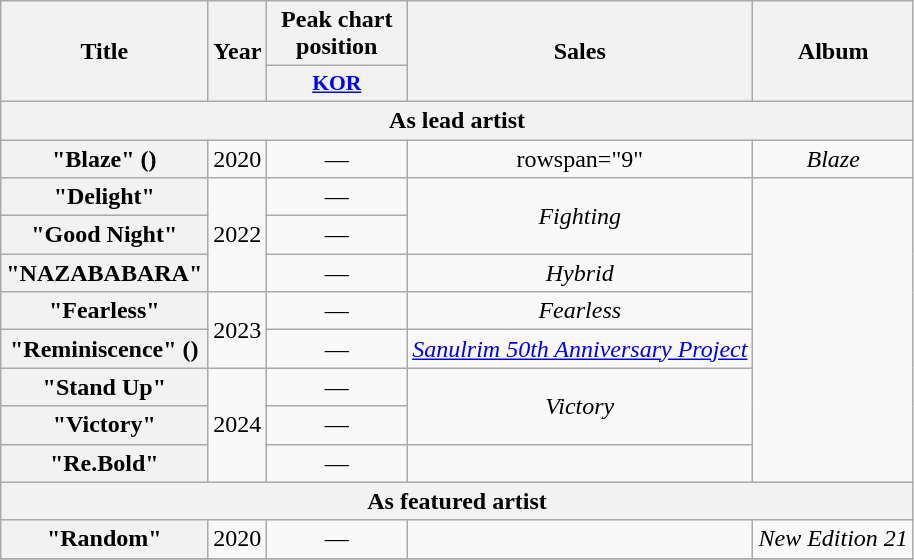<table class="wikitable plainrowheaders" style="text-align:center">
<tr>
<th scope="col" rowspan="2">Title</th>
<th scope="col" rowspan="2">Year</th>
<th scope="col" colspan="1">Peak chart position</th>
<th scope="col" rowspan="2">Sales</th>
<th scope="col" rowspan="2">Album</th>
</tr>
<tr>
<th style="width:6em;font-size:90%"><a href='#'>KOR</a></th>
</tr>
<tr>
<th colspan="5">As lead artist</th>
</tr>
<tr>
<th scope="row">"Blaze" ()</th>
<td>2020</td>
<td>—</td>
<td>rowspan="9" </td>
<td><em>Blaze</em></td>
</tr>
<tr>
<th scope="row">"Delight"</th>
<td rowspan="3">2022</td>
<td>—</td>
<td rowspan="2"><em>Fighting</em></td>
</tr>
<tr>
<th scope="row">"Good Night"</th>
<td>—</td>
</tr>
<tr>
<th scope="row">"NAZABABARA"</th>
<td>—</td>
<td><em>Hybrid</em></td>
</tr>
<tr>
<th scope="row">"Fearless"</th>
<td rowspan="2">2023</td>
<td>—</td>
<td><em>Fearless</em></td>
</tr>
<tr>
<th scope="row">"Reminiscence" ()</th>
<td>—</td>
<td><em><a href='#'>Sanulrim 50th Anniversary Project</a></em></td>
</tr>
<tr>
<th scope="row">"Stand Up"</th>
<td rowspan="3">2024</td>
<td>—</td>
<td rowspan="2"><em>Victory</em></td>
</tr>
<tr>
<th scope="row">"Victory"</th>
<td>—</td>
</tr>
<tr>
<th scope="row">"Re.Bold"</th>
<td>—</td>
<td></td>
</tr>
<tr>
<th colspan="5">As featured artist</th>
</tr>
<tr>
<th scope="row">"Random"<br></th>
<td>2020</td>
<td>—</td>
<td></td>
<td><em>New Edition 21</em></td>
</tr>
<tr>
</tr>
</table>
